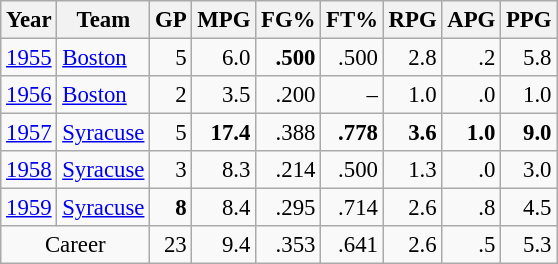<table class="wikitable sortable" style="font-size:95%; text-align:right;">
<tr>
<th>Year</th>
<th>Team</th>
<th>GP</th>
<th>MPG</th>
<th>FG%</th>
<th>FT%</th>
<th>RPG</th>
<th>APG</th>
<th>PPG</th>
</tr>
<tr>
<td style="text-align:left;"><a href='#'>1955</a></td>
<td style="text-align:left;"><a href='#'>Boston</a></td>
<td>5</td>
<td>6.0</td>
<td><strong>.500</strong></td>
<td>.500</td>
<td>2.8</td>
<td>.2</td>
<td>5.8</td>
</tr>
<tr>
<td style="text-align:left;"><a href='#'>1956</a></td>
<td style="text-align:left;"><a href='#'>Boston</a></td>
<td>2</td>
<td>3.5</td>
<td>.200</td>
<td>–</td>
<td>1.0</td>
<td>.0</td>
<td>1.0</td>
</tr>
<tr>
<td style="text-align:left;"><a href='#'>1957</a></td>
<td style="text-align:left;"><a href='#'>Syracuse</a></td>
<td>5</td>
<td><strong>17.4</strong></td>
<td>.388</td>
<td><strong>.778</strong></td>
<td><strong>3.6</strong></td>
<td><strong>1.0</strong></td>
<td><strong>9.0</strong></td>
</tr>
<tr>
<td style="text-align:left;"><a href='#'>1958</a></td>
<td style="text-align:left;"><a href='#'>Syracuse</a></td>
<td>3</td>
<td>8.3</td>
<td>.214</td>
<td>.500</td>
<td>1.3</td>
<td>.0</td>
<td>3.0</td>
</tr>
<tr>
<td style="text-align:left;"><a href='#'>1959</a></td>
<td style="text-align:left;"><a href='#'>Syracuse</a></td>
<td><strong>8</strong></td>
<td>8.4</td>
<td>.295</td>
<td>.714</td>
<td>2.6</td>
<td>.8</td>
<td>4.5</td>
</tr>
<tr>
<td colspan="2" style="text-align:center;">Career</td>
<td>23</td>
<td>9.4</td>
<td>.353</td>
<td>.641</td>
<td>2.6</td>
<td>.5</td>
<td>5.3</td>
</tr>
</table>
